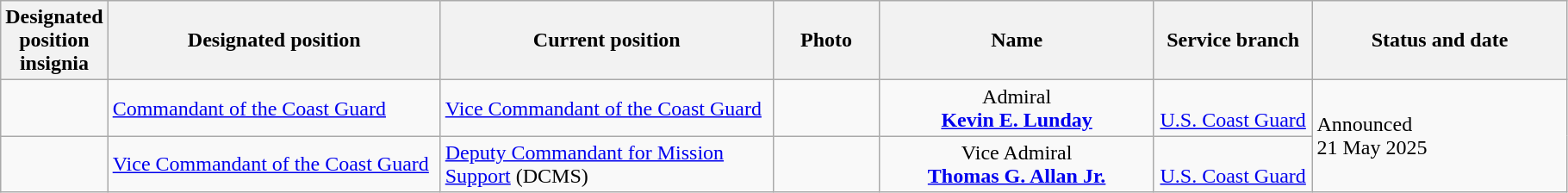<table class="wikitable">
<tr>
<th width="75" style="text-align:center">Designated position insignia</th>
<th width="250" style="text-align:center">Designated position</th>
<th width="250" style="text-align:center">Current position</th>
<th width="75" style="text-align:center">Photo</th>
<th width="205" style="text-align:center">Name</th>
<th width="115" style="text-align:center">Service branch</th>
<th width="190" style="text-align:center">Status and date</th>
</tr>
<tr>
<td></td>
<td><a href='#'>Commandant of the Coast Guard</a></td>
<td><a href='#'>Vice Commandant of the Coast Guard</a></td>
<td></td>
<td style="text-align:center">Admiral<br><strong><a href='#'>Kevin E. Lunday</a></strong></td>
<td style="text-align:center"><br><a href='#'>U.S. Coast Guard</a></td>
<td rowspan="2">Announced<br>21 May 2025</td>
</tr>
<tr>
<td></td>
<td><a href='#'>Vice Commandant of the Coast Guard</a></td>
<td><a href='#'>Deputy Commandant for Mission Support</a> (DCMS)</td>
<td></td>
<td style="text-align:center">Vice Admiral<br><strong><a href='#'>Thomas G. Allan Jr.</a></strong></td>
<td style="text-align:center"><br><a href='#'>U.S. Coast Guard</a></td>
</tr>
</table>
